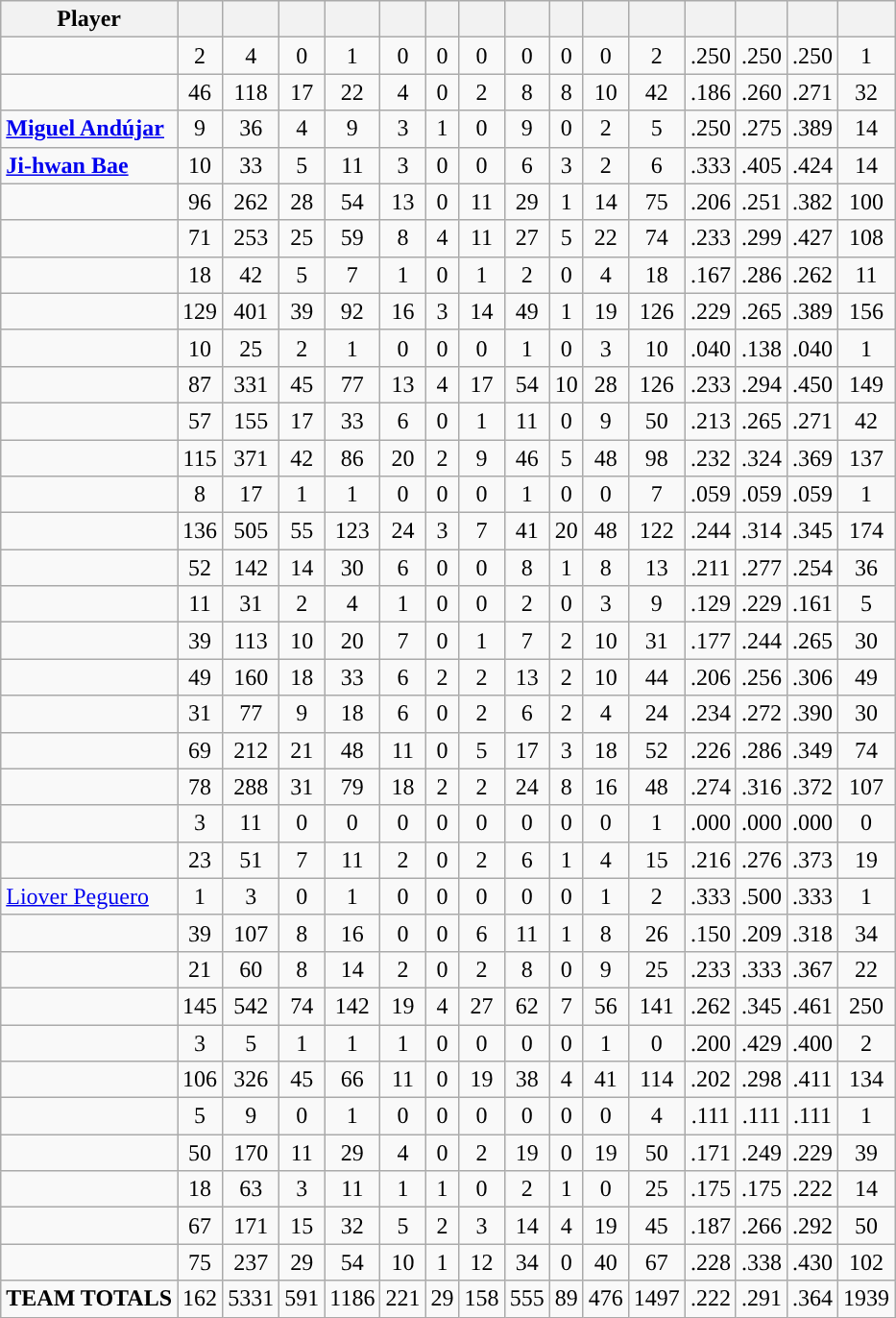<table class="wikitable sortable" style="text-align:center;">
<tr>
<th>Player</th>
<th></th>
<th></th>
<th></th>
<th></th>
<th></th>
<th></th>
<th></th>
<th></th>
<th></th>
<th></th>
<th></th>
<th></th>
<th></th>
<th></th>
<th></th>
</tr>
<tr>
<td align=left></td>
<td>2</td>
<td>4</td>
<td>0</td>
<td>1</td>
<td>0</td>
<td>0</td>
<td>0</td>
<td>0</td>
<td>0</td>
<td>0</td>
<td>2</td>
<td>.250</td>
<td>.250</td>
<td>.250</td>
<td>1</td>
</tr>
<tr>
<td align=left><strong></strong></td>
<td>46</td>
<td>118</td>
<td>17</td>
<td>22</td>
<td>4</td>
<td>0</td>
<td>2</td>
<td>8</td>
<td>8</td>
<td>10</td>
<td>42</td>
<td>.186</td>
<td>.260</td>
<td>.271</td>
<td>32</td>
</tr>
<tr>
<td align=left><strong><a href='#'>Miguel Andújar</a></strong></td>
<td>9</td>
<td>36</td>
<td>4</td>
<td>9</td>
<td>3</td>
<td>1</td>
<td>0</td>
<td>9</td>
<td>0</td>
<td>2</td>
<td>5</td>
<td>.250</td>
<td>.275</td>
<td>.389</td>
<td>14</td>
</tr>
<tr>
<td align=left><strong><a href='#'>Ji-hwan Bae</a></strong></td>
<td>10</td>
<td>33</td>
<td>5</td>
<td>11</td>
<td>3</td>
<td>0</td>
<td>0</td>
<td>6</td>
<td>3</td>
<td>2</td>
<td>6</td>
<td>.333</td>
<td>.405</td>
<td>.424</td>
<td>14</td>
</tr>
<tr>
<td align=left><strong></strong></td>
<td>96</td>
<td>262</td>
<td>28</td>
<td>54</td>
<td>13</td>
<td>0</td>
<td>11</td>
<td>29</td>
<td>1</td>
<td>14</td>
<td>75</td>
<td>.206</td>
<td>.251</td>
<td>.382</td>
<td>100</td>
</tr>
<tr>
<td align=left><strong></strong></td>
<td>71</td>
<td>253</td>
<td>25</td>
<td>59</td>
<td>8</td>
<td>4</td>
<td>11</td>
<td>27</td>
<td>5</td>
<td>22</td>
<td>74</td>
<td>.233</td>
<td>.299</td>
<td>.427</td>
<td>108</td>
</tr>
<tr>
<td align=left></td>
<td>18</td>
<td>42</td>
<td>5</td>
<td>7</td>
<td>1</td>
<td>0</td>
<td>1</td>
<td>2</td>
<td>0</td>
<td>4</td>
<td>18</td>
<td>.167</td>
<td>.286</td>
<td>.262</td>
<td>11</td>
</tr>
<tr>
<td align=left><strong></strong></td>
<td>129</td>
<td>401</td>
<td>39</td>
<td>92</td>
<td>16</td>
<td>3</td>
<td>14</td>
<td>49</td>
<td>1</td>
<td>19</td>
<td>126</td>
<td>.229</td>
<td>.265</td>
<td>.389</td>
<td>156</td>
</tr>
<tr>
<td align=left><strong></strong></td>
<td>10</td>
<td>25</td>
<td>2</td>
<td>1</td>
<td>0</td>
<td>0</td>
<td>0</td>
<td>1</td>
<td>0</td>
<td>3</td>
<td>10</td>
<td>.040</td>
<td>.138</td>
<td>.040</td>
<td>1</td>
</tr>
<tr>
<td align=left><strong></strong></td>
<td>87</td>
<td>331</td>
<td>45</td>
<td>77</td>
<td>13</td>
<td>4</td>
<td>17</td>
<td>54</td>
<td>10</td>
<td>28</td>
<td>126</td>
<td>.233</td>
<td>.294</td>
<td>.450</td>
<td>149</td>
</tr>
<tr>
<td align=left><strong></strong></td>
<td>57</td>
<td>155</td>
<td>17</td>
<td>33</td>
<td>6</td>
<td>0</td>
<td>1</td>
<td>11</td>
<td>0</td>
<td>9</td>
<td>50</td>
<td>.213</td>
<td>.265</td>
<td>.271</td>
<td>42</td>
</tr>
<tr>
<td align=left><strong></strong></td>
<td>115</td>
<td>371</td>
<td>42</td>
<td>86</td>
<td>20</td>
<td>2</td>
<td>9</td>
<td>46</td>
<td>5</td>
<td>48</td>
<td>98</td>
<td>.232</td>
<td>.324</td>
<td>.369</td>
<td>137</td>
</tr>
<tr>
<td align=left></td>
<td>8</td>
<td>17</td>
<td>1</td>
<td>1</td>
<td>0</td>
<td>0</td>
<td>0</td>
<td>1</td>
<td>0</td>
<td>0</td>
<td>7</td>
<td>.059</td>
<td>.059</td>
<td>.059</td>
<td>1</td>
</tr>
<tr>
<td align=left><strong></strong></td>
<td>136</td>
<td>505</td>
<td>55</td>
<td>123</td>
<td>24</td>
<td>3</td>
<td>7</td>
<td>41</td>
<td>20</td>
<td>48</td>
<td>122</td>
<td>.244</td>
<td>.314</td>
<td>.345</td>
<td>174</td>
</tr>
<tr>
<td align=left><strong></strong></td>
<td>52</td>
<td>142</td>
<td>14</td>
<td>30</td>
<td>6</td>
<td>0</td>
<td>0</td>
<td>8</td>
<td>1</td>
<td>8</td>
<td>13</td>
<td>.211</td>
<td>.277</td>
<td>.254</td>
<td>36</td>
</tr>
<tr>
<td align=left></td>
<td>11</td>
<td>31</td>
<td>2</td>
<td>4</td>
<td>1</td>
<td>0</td>
<td>0</td>
<td>2</td>
<td>0</td>
<td>3</td>
<td>9</td>
<td>.129</td>
<td>.229</td>
<td>.161</td>
<td>5</td>
</tr>
<tr>
<td align=left></td>
<td>39</td>
<td>113</td>
<td>10</td>
<td>20</td>
<td>7</td>
<td>0</td>
<td>1</td>
<td>7</td>
<td>2</td>
<td>10</td>
<td>31</td>
<td>.177</td>
<td>.244</td>
<td>.265</td>
<td>30</td>
</tr>
<tr>
<td align=left></td>
<td>49</td>
<td>160</td>
<td>18</td>
<td>33</td>
<td>6</td>
<td>2</td>
<td>2</td>
<td>13</td>
<td>2</td>
<td>10</td>
<td>44</td>
<td>.206</td>
<td>.256</td>
<td>.306</td>
<td>49</td>
</tr>
<tr>
<td align=left></td>
<td>31</td>
<td>77</td>
<td>9</td>
<td>18</td>
<td>6</td>
<td>0</td>
<td>2</td>
<td>6</td>
<td>2</td>
<td>4</td>
<td>24</td>
<td>.234</td>
<td>.272</td>
<td>.390</td>
<td>30</td>
</tr>
<tr>
<td align=left><strong></strong></td>
<td>69</td>
<td>212</td>
<td>21</td>
<td>48</td>
<td>11</td>
<td>0</td>
<td>5</td>
<td>17</td>
<td>3</td>
<td>18</td>
<td>52</td>
<td>.226</td>
<td>.286</td>
<td>.349</td>
<td>74</td>
</tr>
<tr>
<td align=left><strong></strong></td>
<td>78</td>
<td>288</td>
<td>31</td>
<td>79</td>
<td>18</td>
<td>2</td>
<td>2</td>
<td>24</td>
<td>8</td>
<td>16</td>
<td>48</td>
<td>.274</td>
<td>.316</td>
<td>.372</td>
<td>107</td>
</tr>
<tr>
<td align=left></td>
<td>3</td>
<td>11</td>
<td>0</td>
<td>0</td>
<td>0</td>
<td>0</td>
<td>0</td>
<td>0</td>
<td>0</td>
<td>0</td>
<td>1</td>
<td>.000</td>
<td>.000</td>
<td>.000</td>
<td>0</td>
</tr>
<tr>
<td align=left></td>
<td>23</td>
<td>51</td>
<td>7</td>
<td>11</td>
<td>2</td>
<td>0</td>
<td>2</td>
<td>6</td>
<td>1</td>
<td>4</td>
<td>15</td>
<td>.216</td>
<td>.276</td>
<td>.373</td>
<td>19</td>
</tr>
<tr>
<td align=left><a href='#'>Liover Peguero</a></td>
<td>1</td>
<td>3</td>
<td>0</td>
<td>1</td>
<td>0</td>
<td>0</td>
<td>0</td>
<td>0</td>
<td>0</td>
<td>1</td>
<td>2</td>
<td>.333</td>
<td>.500</td>
<td>.333</td>
<td>1</td>
</tr>
<tr>
<td align=left></td>
<td>39</td>
<td>107</td>
<td>8</td>
<td>16</td>
<td>0</td>
<td>0</td>
<td>6</td>
<td>11</td>
<td>1</td>
<td>8</td>
<td>26</td>
<td>.150</td>
<td>.209</td>
<td>.318</td>
<td>34</td>
</tr>
<tr>
<td align=left></td>
<td>21</td>
<td>60</td>
<td>8</td>
<td>14</td>
<td>2</td>
<td>0</td>
<td>2</td>
<td>8</td>
<td>0</td>
<td>9</td>
<td>25</td>
<td>.233</td>
<td>.333</td>
<td>.367</td>
<td>22</td>
</tr>
<tr>
<td align=left><strong></strong></td>
<td>145</td>
<td>542</td>
<td>74</td>
<td>142</td>
<td>19</td>
<td>4</td>
<td>27</td>
<td>62</td>
<td>7</td>
<td>56</td>
<td>141</td>
<td>.262</td>
<td>.345</td>
<td>.461</td>
<td>250</td>
</tr>
<tr>
<td align=left></td>
<td>3</td>
<td>5</td>
<td>1</td>
<td>1</td>
<td>1</td>
<td>0</td>
<td>0</td>
<td>0</td>
<td>0</td>
<td>1</td>
<td>0</td>
<td>.200</td>
<td>.429</td>
<td>.400</td>
<td>2</td>
</tr>
<tr>
<td align=left><strong></strong></td>
<td>106</td>
<td>326</td>
<td>45</td>
<td>66</td>
<td>11</td>
<td>0</td>
<td>19</td>
<td>38</td>
<td>4</td>
<td>41</td>
<td>114</td>
<td>.202</td>
<td>.298</td>
<td>.411</td>
<td>134</td>
</tr>
<tr>
<td align=left></td>
<td>5</td>
<td>9</td>
<td>0</td>
<td>1</td>
<td>0</td>
<td>0</td>
<td>0</td>
<td>0</td>
<td>0</td>
<td>0</td>
<td>4</td>
<td>.111</td>
<td>.111</td>
<td>.111</td>
<td>1</td>
</tr>
<tr>
<td align=left></td>
<td>50</td>
<td>170</td>
<td>11</td>
<td>29</td>
<td>4</td>
<td>0</td>
<td>2</td>
<td>19</td>
<td>0</td>
<td>19</td>
<td>50</td>
<td>.171</td>
<td>.249</td>
<td>.229</td>
<td>39</td>
</tr>
<tr>
<td align=left></td>
<td>18</td>
<td>63</td>
<td>3</td>
<td>11</td>
<td>1</td>
<td>1</td>
<td>0</td>
<td>2</td>
<td>1</td>
<td>0</td>
<td>25</td>
<td>.175</td>
<td>.175</td>
<td>.222</td>
<td>14</td>
</tr>
<tr>
<td align=left></td>
<td>67</td>
<td>171</td>
<td>15</td>
<td>32</td>
<td>5</td>
<td>2</td>
<td>3</td>
<td>14</td>
<td>4</td>
<td>19</td>
<td>45</td>
<td>.187</td>
<td>.266</td>
<td>.292</td>
<td>50</td>
</tr>
<tr>
<td align=left></td>
<td>75</td>
<td>237</td>
<td>29</td>
<td>54</td>
<td>10</td>
<td>1</td>
<td>12</td>
<td>34</td>
<td>0</td>
<td>40</td>
<td>67</td>
<td>.228</td>
<td>.338</td>
<td>.430</td>
<td>102</td>
</tr>
<tr class="sortbottom">
<td align="left"><strong>TEAM TOTALS</strong></td>
<td>162</td>
<td>5331</td>
<td>591</td>
<td>1186</td>
<td>221</td>
<td>29</td>
<td>158</td>
<td>555</td>
<td>89</td>
<td>476</td>
<td>1497</td>
<td>.222</td>
<td>.291</td>
<td>.364</td>
<td>1939</td>
</tr>
</table>
